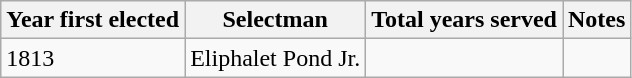<table class="wikitable sortable">
<tr>
<th>Year first elected</th>
<th>Selectman</th>
<th>Total years served</th>
<th>Notes</th>
</tr>
<tr>
<td>1813</td>
<td>Eliphalet Pond Jr.</td>
<td></td>
<td></td>
</tr>
</table>
